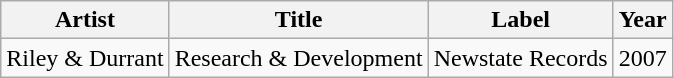<table class="wikitable">
<tr>
<th>Artist</th>
<th>Title</th>
<th>Label</th>
<th>Year</th>
</tr>
<tr>
<td>Riley & Durrant</td>
<td>Research & Development</td>
<td>Newstate Records</td>
<td>2007</td>
</tr>
</table>
